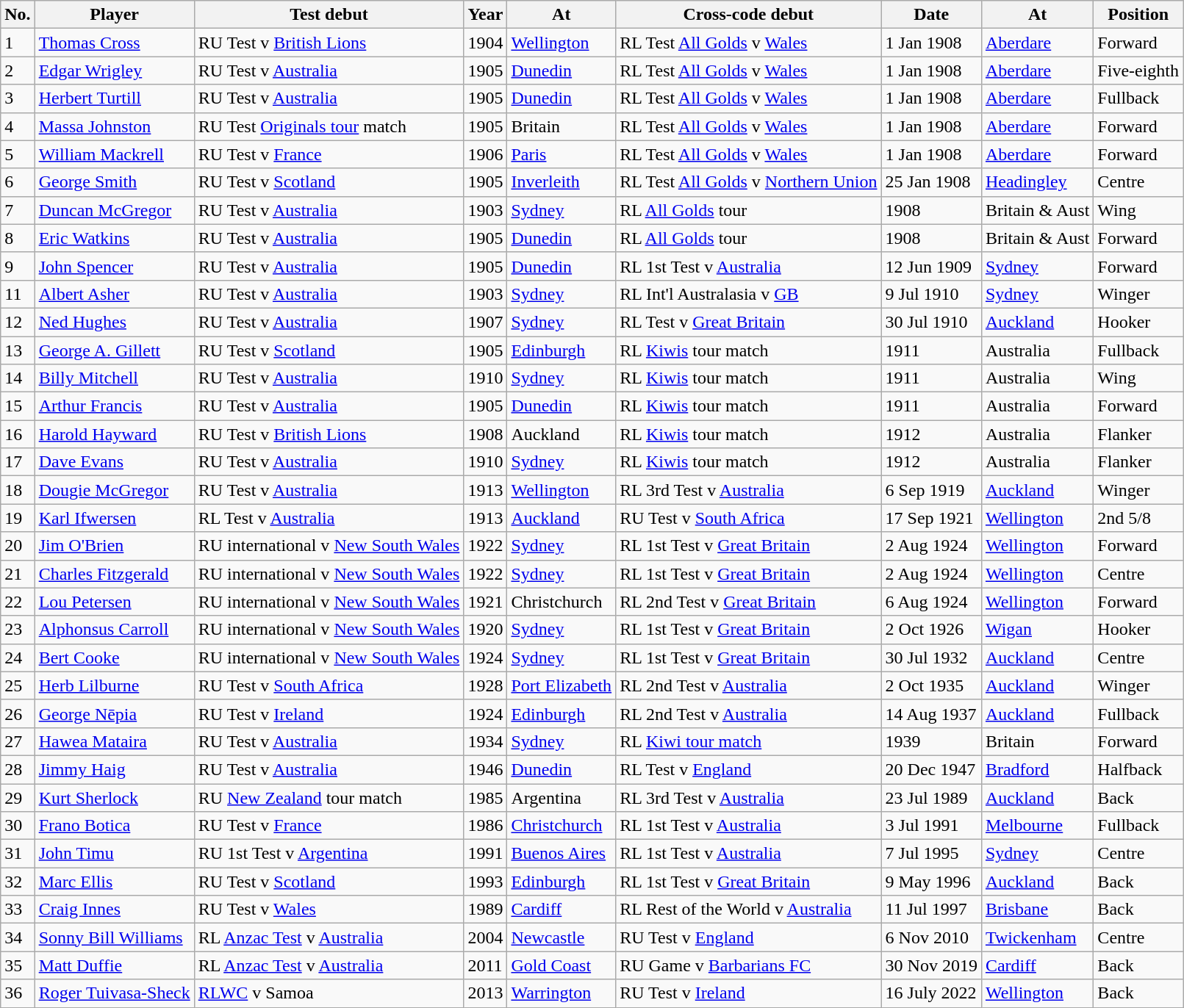<table class="wikitable" align="center">
<tr>
<th>No.</th>
<th>Player</th>
<th>Test debut</th>
<th>Year</th>
<th>At</th>
<th>Cross-code debut</th>
<th>Date</th>
<th>At</th>
<th>Position</th>
</tr>
<tr>
<td>1</td>
<td><a href='#'>Thomas Cross</a></td>
<td>RU Test v <a href='#'>British Lions</a></td>
<td>1904</td>
<td><a href='#'>Wellington</a></td>
<td>RL Test <a href='#'>All Golds</a> v <a href='#'>Wales</a></td>
<td>1 Jan 1908</td>
<td><a href='#'>Aberdare</a></td>
<td>Forward</td>
</tr>
<tr>
<td>2</td>
<td><a href='#'>Edgar Wrigley</a></td>
<td>RU Test v <a href='#'>Australia</a></td>
<td>1905</td>
<td><a href='#'>Dunedin</a></td>
<td>RL Test <a href='#'>All Golds</a> v <a href='#'>Wales</a></td>
<td>1 Jan 1908</td>
<td><a href='#'>Aberdare</a></td>
<td>Five-eighth</td>
</tr>
<tr>
<td>3</td>
<td><a href='#'>Herbert Turtill</a></td>
<td>RU Test v <a href='#'>Australia</a></td>
<td>1905</td>
<td><a href='#'>Dunedin</a></td>
<td>RL Test <a href='#'>All Golds</a> v <a href='#'>Wales</a></td>
<td>1 Jan 1908</td>
<td><a href='#'>Aberdare</a></td>
<td>Fullback</td>
</tr>
<tr>
<td>4</td>
<td><a href='#'>Massa Johnston</a></td>
<td>RU Test <a href='#'>Originals tour</a> match</td>
<td>1905</td>
<td>Britain</td>
<td>RL Test <a href='#'>All Golds</a> v <a href='#'>Wales</a></td>
<td>1 Jan 1908</td>
<td><a href='#'>Aberdare</a></td>
<td>Forward</td>
</tr>
<tr>
<td>5</td>
<td><a href='#'>William Mackrell</a></td>
<td>RU Test v <a href='#'>France</a></td>
<td>1906</td>
<td><a href='#'>Paris</a></td>
<td>RL Test <a href='#'>All Golds</a> v <a href='#'>Wales</a></td>
<td>1 Jan 1908</td>
<td><a href='#'>Aberdare</a></td>
<td>Forward</td>
</tr>
<tr>
<td>6</td>
<td><a href='#'>George Smith</a></td>
<td>RU Test v <a href='#'>Scotland</a></td>
<td>1905</td>
<td><a href='#'>Inverleith</a></td>
<td>RL Test <a href='#'>All Golds</a> v <a href='#'>Northern Union</a></td>
<td>25 Jan 1908</td>
<td><a href='#'>Headingley</a></td>
<td>Centre</td>
</tr>
<tr>
<td>7</td>
<td><a href='#'>Duncan McGregor</a></td>
<td>RU Test v <a href='#'>Australia</a></td>
<td>1903</td>
<td><a href='#'>Sydney</a></td>
<td>RL <a href='#'>All Golds</a> tour</td>
<td>1908</td>
<td>Britain & Aust</td>
<td>Wing</td>
</tr>
<tr>
<td>8</td>
<td><a href='#'>Eric Watkins</a></td>
<td>RU Test v <a href='#'>Australia</a></td>
<td>1905</td>
<td><a href='#'>Dunedin</a></td>
<td>RL <a href='#'>All Golds</a> tour</td>
<td>1908</td>
<td>Britain & Aust</td>
<td>Forward</td>
</tr>
<tr>
<td>9</td>
<td><a href='#'>John Spencer</a></td>
<td>RU Test v <a href='#'>Australia</a></td>
<td>1905</td>
<td><a href='#'>Dunedin</a></td>
<td>RL 1st Test v <a href='#'>Australia</a></td>
<td>12 Jun 1909</td>
<td><a href='#'>Sydney</a></td>
<td>Forward</td>
</tr>
<tr>
<td>11</td>
<td><a href='#'>Albert Asher</a></td>
<td>RU Test v <a href='#'>Australia</a></td>
<td>1903</td>
<td><a href='#'>Sydney</a></td>
<td>RL Int'l Australasia v <a href='#'>GB</a></td>
<td>9 Jul 1910</td>
<td><a href='#'>Sydney</a></td>
<td>Winger</td>
</tr>
<tr>
<td>12</td>
<td><a href='#'>Ned Hughes</a></td>
<td>RU Test v <a href='#'>Australia</a></td>
<td>1907</td>
<td><a href='#'>Sydney</a></td>
<td>RL Test v <a href='#'>Great Britain</a></td>
<td>30 Jul 1910</td>
<td><a href='#'>Auckland</a></td>
<td>Hooker</td>
</tr>
<tr>
<td>13</td>
<td><a href='#'>George A. Gillett</a></td>
<td>RU Test v <a href='#'>Scotland</a></td>
<td>1905</td>
<td><a href='#'>Edinburgh</a></td>
<td>RL <a href='#'>Kiwis</a> tour match</td>
<td>1911</td>
<td>Australia</td>
<td>Fullback</td>
</tr>
<tr>
<td>14</td>
<td><a href='#'>Billy Mitchell</a></td>
<td>RU Test v <a href='#'>Australia</a></td>
<td>1910</td>
<td><a href='#'>Sydney</a></td>
<td>RL <a href='#'>Kiwis</a> tour match</td>
<td>1911</td>
<td>Australia</td>
<td>Wing</td>
</tr>
<tr>
<td>15</td>
<td><a href='#'>Arthur Francis</a></td>
<td>RU Test v <a href='#'>Australia</a></td>
<td>1905</td>
<td><a href='#'>Dunedin</a></td>
<td>RL <a href='#'>Kiwis</a> tour match</td>
<td>1911</td>
<td>Australia</td>
<td>Forward</td>
</tr>
<tr>
<td>16</td>
<td><a href='#'>Harold Hayward</a></td>
<td>RU Test v <a href='#'>British Lions</a></td>
<td>1908</td>
<td>Auckland</td>
<td>RL <a href='#'>Kiwis</a> tour match</td>
<td>1912</td>
<td>Australia</td>
<td>Flanker</td>
</tr>
<tr>
<td>17</td>
<td><a href='#'>Dave Evans</a></td>
<td>RU Test v <a href='#'>Australia</a></td>
<td>1910</td>
<td><a href='#'>Sydney</a></td>
<td>RL <a href='#'>Kiwis</a> tour match</td>
<td>1912</td>
<td>Australia</td>
<td>Flanker</td>
</tr>
<tr>
<td>18</td>
<td><a href='#'>Dougie McGregor</a></td>
<td>RU Test v <a href='#'>Australia</a></td>
<td>1913</td>
<td><a href='#'>Wellington</a></td>
<td>RL 3rd Test v <a href='#'>Australia</a></td>
<td>6 Sep 1919</td>
<td><a href='#'>Auckland</a></td>
<td>Winger</td>
</tr>
<tr>
<td>19</td>
<td><a href='#'>Karl Ifwersen</a></td>
<td>RL Test v <a href='#'>Australia</a></td>
<td>1913</td>
<td><a href='#'>Auckland</a></td>
<td>RU Test v <a href='#'>South Africa</a></td>
<td>17 Sep 1921</td>
<td><a href='#'>Wellington</a></td>
<td>2nd 5/8</td>
</tr>
<tr>
<td>20</td>
<td><a href='#'>Jim O'Brien</a></td>
<td>RU international v <a href='#'>New South Wales</a></td>
<td>1922</td>
<td><a href='#'>Sydney</a></td>
<td>RL 1st Test v <a href='#'>Great Britain</a></td>
<td>2 Aug 1924</td>
<td><a href='#'>Wellington</a></td>
<td>Forward</td>
</tr>
<tr>
<td>21</td>
<td><a href='#'>Charles Fitzgerald</a></td>
<td>RU international v <a href='#'>New South Wales</a></td>
<td>1922</td>
<td><a href='#'>Sydney</a></td>
<td>RL 1st Test v <a href='#'>Great Britain</a></td>
<td>2 Aug 1924</td>
<td><a href='#'>Wellington</a></td>
<td>Centre</td>
</tr>
<tr>
<td>22</td>
<td><a href='#'>Lou Petersen</a></td>
<td>RU international v <a href='#'>New South Wales</a></td>
<td>1921</td>
<td>Christchurch</td>
<td>RL 2nd Test v <a href='#'>Great Britain</a></td>
<td>6 Aug 1924</td>
<td><a href='#'>Wellington</a></td>
<td>Forward</td>
</tr>
<tr>
<td>23</td>
<td><a href='#'>Alphonsus Carroll</a></td>
<td>RU international v <a href='#'>New South Wales</a></td>
<td>1920</td>
<td><a href='#'>Sydney</a></td>
<td>RL 1st Test v <a href='#'>Great Britain</a></td>
<td>2 Oct 1926</td>
<td><a href='#'>Wigan</a></td>
<td>Hooker</td>
</tr>
<tr>
<td>24</td>
<td><a href='#'>Bert Cooke</a></td>
<td>RU international v <a href='#'>New South Wales</a></td>
<td>1924</td>
<td><a href='#'>Sydney</a></td>
<td>RL 1st Test v <a href='#'>Great Britain</a></td>
<td>30 Jul 1932</td>
<td><a href='#'>Auckland</a></td>
<td>Centre</td>
</tr>
<tr>
<td>25</td>
<td><a href='#'>Herb Lilburne</a></td>
<td>RU Test v <a href='#'>South Africa</a></td>
<td>1928</td>
<td><a href='#'>Port Elizabeth</a></td>
<td>RL 2nd Test v <a href='#'>Australia</a></td>
<td>2 Oct 1935</td>
<td><a href='#'>Auckland</a></td>
<td>Winger</td>
</tr>
<tr>
<td>26</td>
<td><a href='#'>George Nēpia</a></td>
<td>RU Test v <a href='#'>Ireland</a></td>
<td>1924</td>
<td><a href='#'>Edinburgh</a></td>
<td>RL 2nd Test v <a href='#'>Australia</a></td>
<td>14 Aug 1937</td>
<td><a href='#'>Auckland</a></td>
<td>Fullback</td>
</tr>
<tr>
<td>27</td>
<td><a href='#'>Hawea Mataira</a></td>
<td>RU Test v <a href='#'>Australia</a></td>
<td>1934</td>
<td><a href='#'>Sydney</a></td>
<td>RL <a href='#'>Kiwi tour match</a></td>
<td>1939</td>
<td>Britain</td>
<td>Forward</td>
</tr>
<tr>
<td>28</td>
<td><a href='#'>Jimmy Haig</a></td>
<td>RU Test v <a href='#'>Australia</a></td>
<td>1946</td>
<td><a href='#'>Dunedin</a></td>
<td>RL Test v <a href='#'>England</a></td>
<td>20 Dec 1947</td>
<td><a href='#'>Bradford</a></td>
<td>Halfback</td>
</tr>
<tr>
<td>29</td>
<td><a href='#'>Kurt Sherlock</a></td>
<td>RU <a href='#'>New Zealand</a> tour match</td>
<td>1985</td>
<td>Argentina</td>
<td>RL 3rd Test v <a href='#'>Australia</a></td>
<td>23 Jul 1989</td>
<td><a href='#'>Auckland</a></td>
<td>Back</td>
</tr>
<tr>
<td>30</td>
<td><a href='#'>Frano Botica</a></td>
<td>RU Test v <a href='#'>France</a></td>
<td>1986</td>
<td><a href='#'>Christchurch</a></td>
<td>RL 1st Test v <a href='#'>Australia</a></td>
<td>3 Jul 1991</td>
<td><a href='#'>Melbourne</a></td>
<td>Fullback</td>
</tr>
<tr>
<td>31</td>
<td><a href='#'>John Timu</a></td>
<td>RU 1st Test v <a href='#'>Argentina</a></td>
<td>1991</td>
<td><a href='#'>Buenos Aires</a></td>
<td>RL 1st Test v <a href='#'>Australia</a></td>
<td>7 Jul 1995</td>
<td><a href='#'>Sydney</a></td>
<td>Centre</td>
</tr>
<tr>
<td>32</td>
<td><a href='#'>Marc Ellis</a></td>
<td>RU Test v <a href='#'>Scotland</a></td>
<td>1993</td>
<td><a href='#'>Edinburgh</a></td>
<td>RL 1st Test v <a href='#'>Great Britain</a></td>
<td>9 May 1996</td>
<td><a href='#'>Auckland</a></td>
<td>Back</td>
</tr>
<tr>
<td>33</td>
<td><a href='#'>Craig Innes</a></td>
<td>RU Test v <a href='#'>Wales</a></td>
<td>1989</td>
<td><a href='#'>Cardiff</a></td>
<td>RL Rest of the World v <a href='#'>Australia</a></td>
<td>11 Jul 1997</td>
<td><a href='#'>Brisbane</a></td>
<td>Back</td>
</tr>
<tr>
<td>34</td>
<td><a href='#'>Sonny Bill Williams</a></td>
<td>RL <a href='#'>Anzac Test</a> v <a href='#'>Australia</a></td>
<td>2004</td>
<td><a href='#'>Newcastle</a></td>
<td>RU Test v <a href='#'>England</a></td>
<td>6 Nov 2010</td>
<td><a href='#'>Twickenham</a></td>
<td>Centre</td>
</tr>
<tr>
<td>35</td>
<td><a href='#'>Matt Duffie</a></td>
<td>RL <a href='#'>Anzac Test</a> v <a href='#'>Australia</a></td>
<td>2011</td>
<td><a href='#'>Gold Coast</a></td>
<td>RU Game v <a href='#'>Barbarians FC</a></td>
<td>30 Nov 2019</td>
<td><a href='#'>Cardiff</a></td>
<td>Back</td>
</tr>
<tr>
<td>36</td>
<td><a href='#'>Roger Tuivasa-Sheck</a></td>
<td><a href='#'>RLWC</a> v Samoa</td>
<td>2013</td>
<td><a href='#'>Warrington</a></td>
<td>RU Test v <a href='#'>Ireland</a></td>
<td>16 July 2022</td>
<td><a href='#'>Wellington</a></td>
<td>Back</td>
</tr>
</table>
